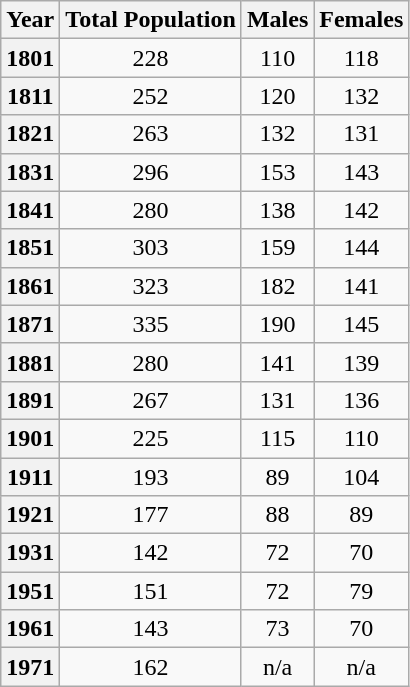<table class="wikitable" style="text-align:center">
<tr>
<th>Year</th>
<th>Total Population</th>
<th>Males</th>
<th>Females</th>
</tr>
<tr>
<th>1801</th>
<td>228</td>
<td>110</td>
<td>118</td>
</tr>
<tr>
<th>1811</th>
<td>252</td>
<td>120</td>
<td>132</td>
</tr>
<tr>
<th>1821</th>
<td>263</td>
<td>132</td>
<td>131</td>
</tr>
<tr>
<th>1831</th>
<td>296</td>
<td>153</td>
<td>143</td>
</tr>
<tr>
<th>1841</th>
<td>280</td>
<td>138</td>
<td>142</td>
</tr>
<tr>
<th>1851</th>
<td>303</td>
<td>159</td>
<td>144</td>
</tr>
<tr>
<th>1861</th>
<td>323</td>
<td>182</td>
<td>141</td>
</tr>
<tr>
<th>1871</th>
<td>335</td>
<td>190</td>
<td>145</td>
</tr>
<tr>
<th>1881</th>
<td>280</td>
<td>141</td>
<td>139</td>
</tr>
<tr>
<th>1891</th>
<td>267</td>
<td>131</td>
<td>136</td>
</tr>
<tr>
<th>1901</th>
<td>225</td>
<td>115</td>
<td>110</td>
</tr>
<tr>
<th>1911</th>
<td>193</td>
<td>89</td>
<td>104</td>
</tr>
<tr>
<th>1921</th>
<td>177</td>
<td>88</td>
<td>89</td>
</tr>
<tr>
<th>1931</th>
<td>142</td>
<td>72</td>
<td>70</td>
</tr>
<tr>
<th>1951</th>
<td>151</td>
<td>72</td>
<td>79</td>
</tr>
<tr>
<th>1961</th>
<td>143</td>
<td>73</td>
<td>70</td>
</tr>
<tr>
<th>1971</th>
<td>162</td>
<td>n/a</td>
<td>n/a</td>
</tr>
</table>
